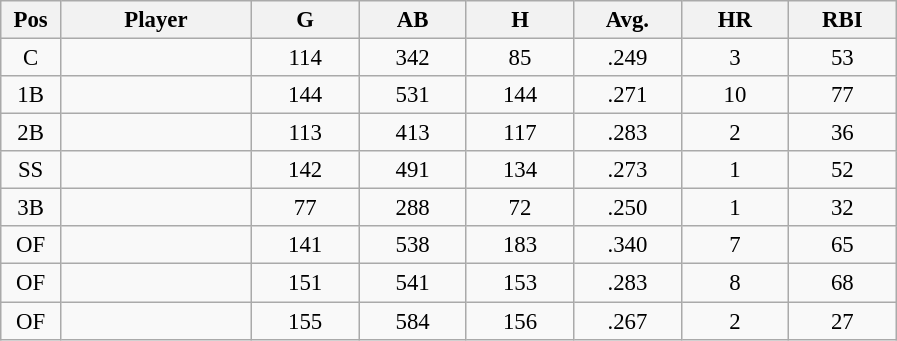<table class="wikitable sortable" style="text-align:center; font-size: 95%;">
<tr>
<th width="5%">Pos</th>
<th width="16%">Player</th>
<th width="9%">G</th>
<th width="9%">AB</th>
<th width="9%">H</th>
<th width="9%">Avg.</th>
<th width="9%">HR</th>
<th width="9%">RBI</th>
</tr>
<tr>
<td>C</td>
<td></td>
<td>114</td>
<td>342</td>
<td>85</td>
<td>.249</td>
<td>3</td>
<td>53</td>
</tr>
<tr>
<td>1B</td>
<td></td>
<td>144</td>
<td>531</td>
<td>144</td>
<td>.271</td>
<td>10</td>
<td>77</td>
</tr>
<tr>
<td>2B</td>
<td></td>
<td>113</td>
<td>413</td>
<td>117</td>
<td>.283</td>
<td>2</td>
<td>36</td>
</tr>
<tr>
<td>SS</td>
<td></td>
<td>142</td>
<td>491</td>
<td>134</td>
<td>.273</td>
<td>1</td>
<td>52</td>
</tr>
<tr>
<td>3B</td>
<td></td>
<td>77</td>
<td>288</td>
<td>72</td>
<td>.250</td>
<td>1</td>
<td>32</td>
</tr>
<tr>
<td>OF</td>
<td></td>
<td>141</td>
<td>538</td>
<td>183</td>
<td>.340</td>
<td>7</td>
<td>65</td>
</tr>
<tr>
<td>OF</td>
<td></td>
<td>151</td>
<td>541</td>
<td>153</td>
<td>.283</td>
<td>8</td>
<td>68</td>
</tr>
<tr>
<td>OF</td>
<td></td>
<td>155</td>
<td>584</td>
<td>156</td>
<td>.267</td>
<td>2</td>
<td>27</td>
</tr>
</table>
